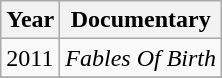<table class= "wikitable sortable">
<tr>
<th>Year</th>
<th>Documentary</th>
</tr>
<tr>
<td>2011</td>
<td><em>Fables Of Birth</em></td>
</tr>
<tr>
</tr>
</table>
